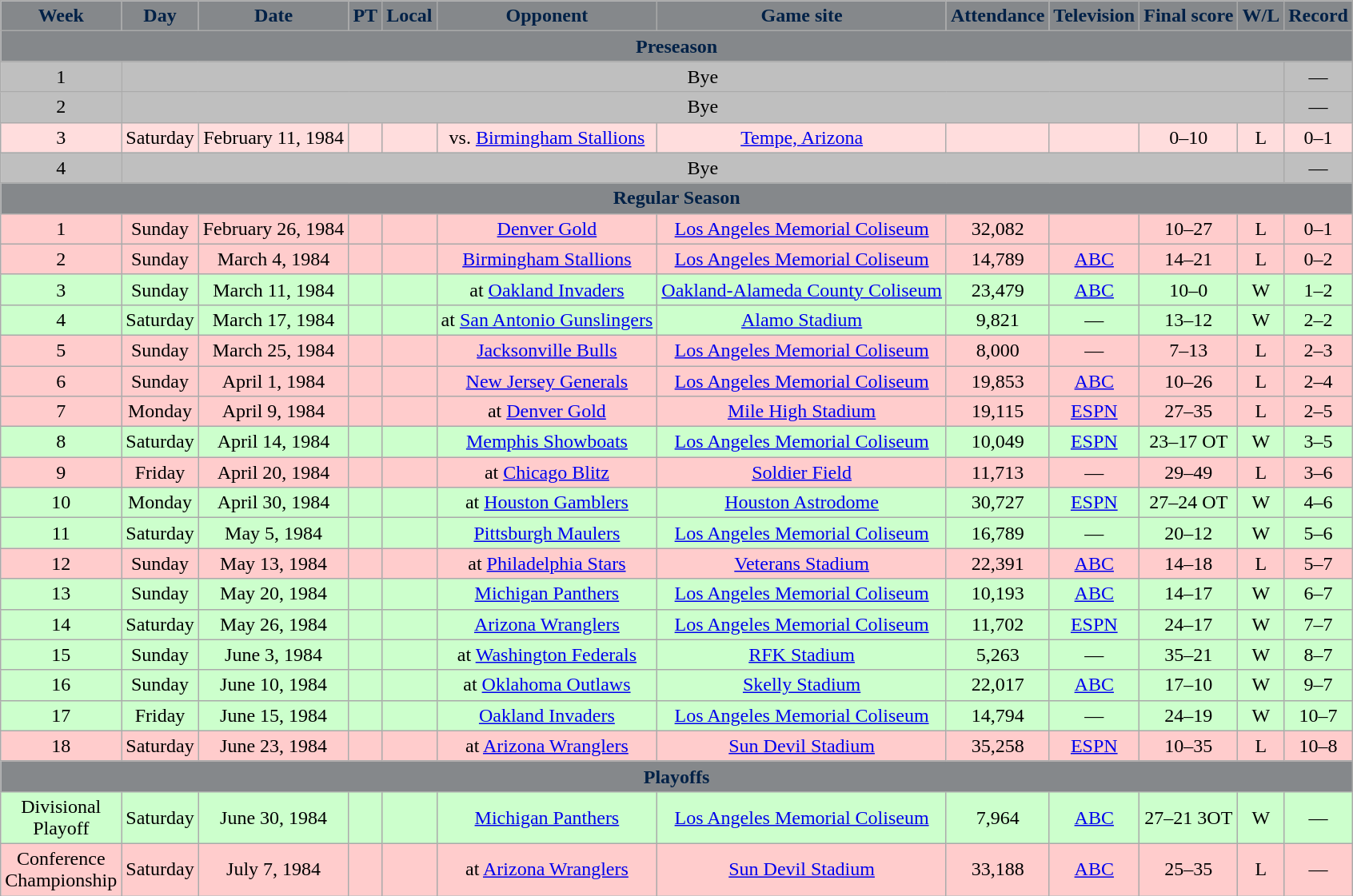<table class="wikitable" style="text-align:center">
<tr>
<th style="background:#85888B; color:#002147;">Week</th>
<th style="background:#85888B; color:#002147;">Day</th>
<th style="background:#85888B; color:#002147;">Date</th>
<th style="background:#85888B; color:#002147;">PT</th>
<th style="background:#85888B; color:#002147;">Local</th>
<th style="background:#85888B; color:#002147;">Opponent</th>
<th style="background:#85888B; color:#002147;">Game site</th>
<th style="background:#85888B; color:#002147;">Attendance</th>
<th style="background:#85888B; color:#002147;">Television</th>
<th style="background:#85888B; color:#002147;">Final score</th>
<th style="background:#85888B; color:#002147;">W/L</th>
<th style="background:#85888B; color:#002147;">Record</th>
</tr>
<tr>
<td style="background:#85888B; color:#002147;text-align:center;" colspan=12><strong>Preseason</strong></td>
</tr>
<tr style="background:#BFBFBF;">
<td>1</td>
<td colspan=10>Bye</td>
<td>—</td>
</tr>
<tr style="background:#BFBFBF;">
<td>2</td>
<td colspan=10>Bye</td>
<td>—</td>
</tr>
<tr style="background:#fdd;">
<td>3</td>
<td>Saturday</td>
<td>February 11, 1984</td>
<td></td>
<td></td>
<td>vs. <a href='#'>Birmingham Stallions</a></td>
<td><a href='#'>Tempe, Arizona</a></td>
<td></td>
<td></td>
<td>0–10</td>
<td>L</td>
<td>0–1</td>
</tr>
<tr style="background:#BFBFBF;">
<td>4</td>
<td colspan=10>Bye</td>
<td>—</td>
</tr>
<tr>
<td style="background:#85888B; color:#002147;text-align:center;" colspan=12><strong>Regular Season</strong></td>
</tr>
<tr style="background:#fcc">
<td>1</td>
<td>Sunday</td>
<td>February 26, 1984</td>
<td></td>
<td></td>
<td><a href='#'>Denver Gold</a></td>
<td><a href='#'>Los Angeles Memorial Coliseum</a></td>
<td>32,082</td>
<td></td>
<td>10–27</td>
<td>L</td>
<td>0–1</td>
</tr>
<tr style="background:#fcc">
<td>2</td>
<td>Sunday</td>
<td>March 4, 1984</td>
<td></td>
<td></td>
<td><a href='#'>Birmingham Stallions</a></td>
<td><a href='#'>Los Angeles Memorial Coliseum</a></td>
<td>14,789</td>
<td><a href='#'>ABC</a></td>
<td>14–21</td>
<td>L</td>
<td>0–2</td>
</tr>
<tr style="background:#cfc">
<td>3</td>
<td>Sunday</td>
<td>March 11, 1984</td>
<td></td>
<td></td>
<td>at <a href='#'>Oakland Invaders</a></td>
<td><a href='#'>Oakland-Alameda County Coliseum</a></td>
<td>23,479</td>
<td><a href='#'>ABC</a></td>
<td>10–0</td>
<td>W</td>
<td>1–2</td>
</tr>
<tr style="background:#cfc">
<td>4</td>
<td>Saturday</td>
<td>March 17, 1984</td>
<td></td>
<td></td>
<td>at <a href='#'>San Antonio Gunslingers</a></td>
<td><a href='#'>Alamo Stadium</a></td>
<td>9,821</td>
<td>—</td>
<td>13–12</td>
<td>W</td>
<td>2–2</td>
</tr>
<tr style="background:#fcc">
<td>5</td>
<td>Sunday</td>
<td>March 25, 1984</td>
<td></td>
<td></td>
<td><a href='#'>Jacksonville Bulls</a></td>
<td><a href='#'>Los Angeles Memorial Coliseum</a></td>
<td>8,000</td>
<td>—</td>
<td>7–13</td>
<td>L</td>
<td>2–3</td>
</tr>
<tr style="background:#fcc">
<td>6</td>
<td>Sunday</td>
<td>April 1, 1984</td>
<td></td>
<td></td>
<td><a href='#'>New Jersey Generals</a></td>
<td><a href='#'>Los Angeles Memorial Coliseum</a></td>
<td>19,853</td>
<td><a href='#'>ABC</a></td>
<td>10–26</td>
<td>L</td>
<td>2–4</td>
</tr>
<tr style="background:#fcc">
<td>7</td>
<td>Monday</td>
<td>April 9, 1984</td>
<td></td>
<td></td>
<td>at <a href='#'>Denver Gold</a></td>
<td><a href='#'>Mile High Stadium</a></td>
<td>19,115</td>
<td><a href='#'>ESPN</a></td>
<td>27–35</td>
<td>L</td>
<td>2–5</td>
</tr>
<tr style="background:#cfc">
<td>8</td>
<td>Saturday</td>
<td>April 14, 1984</td>
<td></td>
<td></td>
<td><a href='#'>Memphis Showboats</a></td>
<td><a href='#'>Los Angeles Memorial Coliseum</a></td>
<td>10,049</td>
<td><a href='#'>ESPN</a></td>
<td>23–17 OT</td>
<td>W</td>
<td>3–5</td>
</tr>
<tr style="background:#fcc">
<td>9</td>
<td>Friday</td>
<td>April 20, 1984</td>
<td></td>
<td></td>
<td>at <a href='#'>Chicago Blitz</a></td>
<td><a href='#'>Soldier Field</a></td>
<td>11,713</td>
<td>—</td>
<td>29–49</td>
<td>L</td>
<td>3–6</td>
</tr>
<tr style="background:#cfc">
<td>10</td>
<td>Monday</td>
<td>April 30, 1984</td>
<td></td>
<td></td>
<td>at <a href='#'>Houston Gamblers</a></td>
<td><a href='#'>Houston Astrodome</a></td>
<td>30,727</td>
<td><a href='#'>ESPN</a></td>
<td>27–24 OT</td>
<td>W</td>
<td>4–6</td>
</tr>
<tr style="background:#cfc">
<td>11</td>
<td>Saturday</td>
<td>May 5, 1984</td>
<td></td>
<td></td>
<td><a href='#'>Pittsburgh Maulers</a></td>
<td><a href='#'>Los Angeles Memorial Coliseum</a></td>
<td>16,789</td>
<td>—</td>
<td>20–12</td>
<td>W</td>
<td>5–6</td>
</tr>
<tr style="background:#fcc">
<td>12</td>
<td>Sunday</td>
<td>May 13, 1984</td>
<td></td>
<td></td>
<td>at <a href='#'>Philadelphia Stars</a></td>
<td><a href='#'>Veterans Stadium</a></td>
<td>22,391</td>
<td><a href='#'>ABC</a></td>
<td>14–18</td>
<td>L</td>
<td>5–7</td>
</tr>
<tr style="background:#cfc">
<td>13</td>
<td>Sunday</td>
<td>May 20, 1984</td>
<td></td>
<td></td>
<td><a href='#'>Michigan Panthers</a></td>
<td><a href='#'>Los Angeles Memorial Coliseum</a></td>
<td>10,193</td>
<td><a href='#'>ABC</a></td>
<td>14–17</td>
<td>W</td>
<td>6–7</td>
</tr>
<tr style="background:#cfc">
<td>14</td>
<td>Saturday</td>
<td>May 26, 1984</td>
<td></td>
<td></td>
<td><a href='#'>Arizona Wranglers</a></td>
<td><a href='#'>Los Angeles Memorial Coliseum</a></td>
<td>11,702</td>
<td><a href='#'>ESPN</a></td>
<td>24–17</td>
<td>W</td>
<td>7–7</td>
</tr>
<tr style="background:#cfc">
<td>15</td>
<td>Sunday</td>
<td>June 3, 1984</td>
<td></td>
<td></td>
<td>at <a href='#'>Washington Federals</a></td>
<td><a href='#'>RFK Stadium</a></td>
<td>5,263</td>
<td>—</td>
<td>35–21</td>
<td>W</td>
<td>8–7</td>
</tr>
<tr style="background:#cfc">
<td>16</td>
<td>Sunday</td>
<td>June 10, 1984</td>
<td></td>
<td></td>
<td>at <a href='#'>Oklahoma Outlaws</a></td>
<td><a href='#'>Skelly Stadium</a></td>
<td>22,017</td>
<td><a href='#'>ABC</a></td>
<td>17–10</td>
<td>W</td>
<td>9–7</td>
</tr>
<tr style="background:#cfc">
<td>17</td>
<td>Friday</td>
<td>June 15, 1984</td>
<td></td>
<td></td>
<td><a href='#'>Oakland Invaders</a></td>
<td><a href='#'>Los Angeles Memorial Coliseum</a></td>
<td>14,794</td>
<td>—</td>
<td>24–19</td>
<td>W</td>
<td>10–7</td>
</tr>
<tr style="background:#fcc">
<td>18</td>
<td>Saturday</td>
<td>June 23, 1984</td>
<td></td>
<td></td>
<td>at <a href='#'>Arizona Wranglers</a></td>
<td><a href='#'>Sun Devil Stadium</a></td>
<td>35,258</td>
<td><a href='#'>ESPN</a></td>
<td>10–35</td>
<td>L</td>
<td>10–8</td>
</tr>
<tr>
<td style="background:#85888B; color:#002147;text-align:center;" colspan=12><strong>Playoffs</strong></td>
</tr>
<tr style="background:#cfc">
<td>Divisional<br>Playoff</td>
<td>Saturday</td>
<td>June 30, 1984</td>
<td></td>
<td></td>
<td><a href='#'>Michigan Panthers</a></td>
<td><a href='#'>Los Angeles Memorial Coliseum</a></td>
<td>7,964</td>
<td><a href='#'>ABC</a></td>
<td>27–21 3OT</td>
<td>W</td>
<td>—</td>
</tr>
<tr style="background:#fcc">
<td>Conference<br>Championship</td>
<td>Saturday</td>
<td>July 7, 1984</td>
<td></td>
<td></td>
<td>at <a href='#'>Arizona Wranglers</a></td>
<td><a href='#'>Sun Devil Stadium</a></td>
<td>33,188</td>
<td><a href='#'>ABC</a></td>
<td>25–35</td>
<td>L</td>
<td>—</td>
</tr>
</table>
